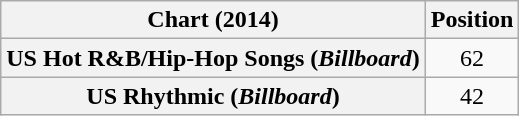<table class="wikitable sortable plainrowheaders" style="text-align:center">
<tr>
<th scope="col">Chart (2014)</th>
<th scope="col">Position</th>
</tr>
<tr>
<th scope="row">US Hot R&B/Hip-Hop Songs (<em>Billboard</em>)</th>
<td>62</td>
</tr>
<tr>
<th scope="row">US Rhythmic (<em>Billboard</em>)</th>
<td>42</td>
</tr>
</table>
